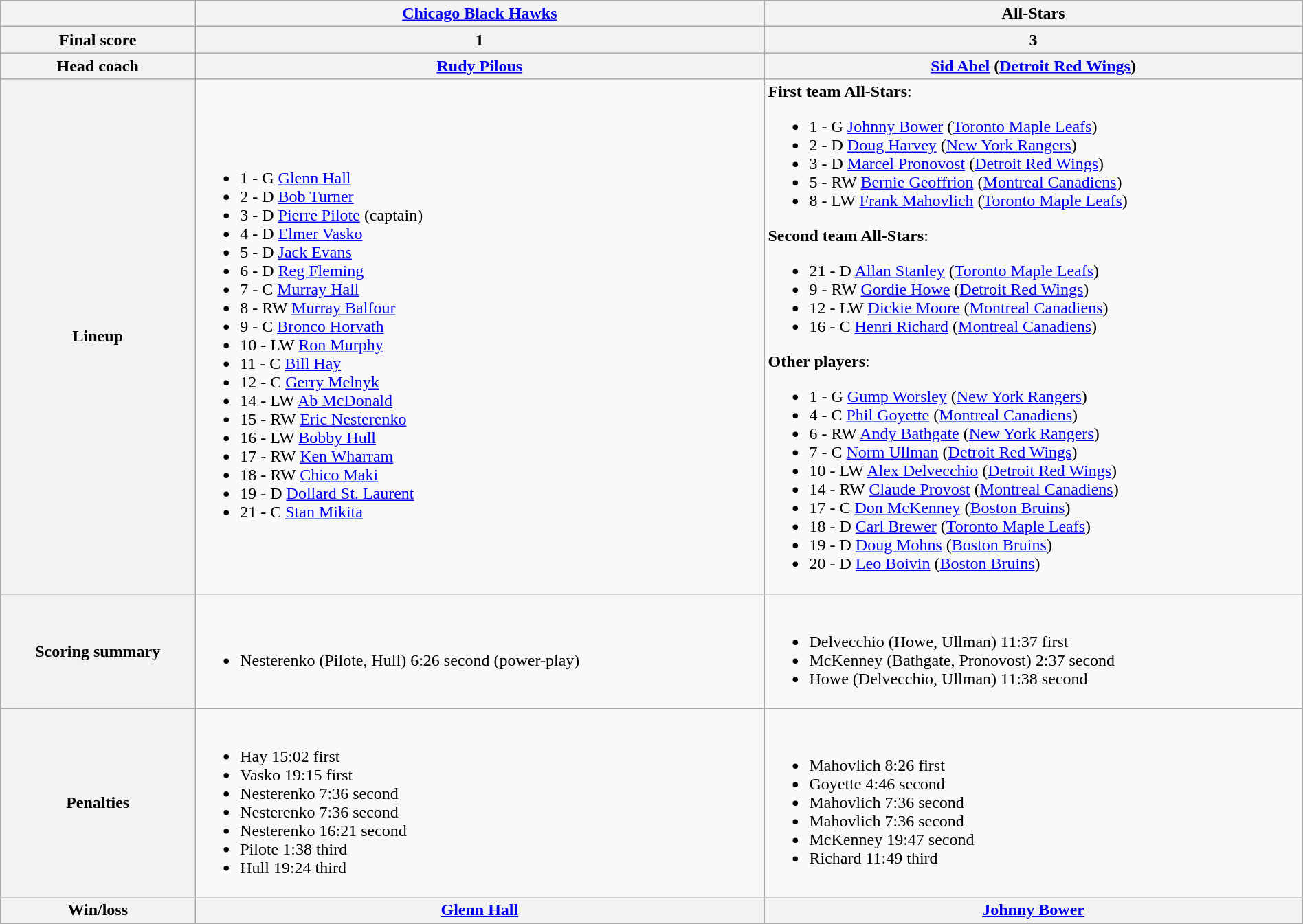<table class="wikitable" style="width:100%">
<tr>
<th></th>
<th><a href='#'>Chicago Black Hawks</a></th>
<th>All-Stars</th>
</tr>
<tr>
<th>Final score</th>
<th>1</th>
<th>3</th>
</tr>
<tr>
<th>Head coach</th>
<th><a href='#'>Rudy Pilous</a></th>
<th><a href='#'>Sid Abel</a> (<a href='#'>Detroit Red Wings</a>)</th>
</tr>
<tr>
<th>Lineup</th>
<td><br><ul><li>1 - G <a href='#'>Glenn Hall</a></li><li>2 - D <a href='#'>Bob Turner</a></li><li>3 - D <a href='#'>Pierre Pilote</a> (captain)</li><li>4 - D <a href='#'>Elmer Vasko</a></li><li>5 - D <a href='#'>Jack Evans</a></li><li>6 - D <a href='#'>Reg Fleming</a></li><li>7 - C <a href='#'>Murray Hall</a></li><li>8 - RW <a href='#'>Murray Balfour</a></li><li>9 - C <a href='#'>Bronco Horvath</a></li><li>10 - LW <a href='#'>Ron Murphy</a></li><li>11 - C <a href='#'>Bill Hay</a></li><li>12 - C <a href='#'>Gerry Melnyk</a></li><li>14 - LW <a href='#'>Ab McDonald</a></li><li>15 - RW <a href='#'>Eric Nesterenko</a></li><li>16 - LW <a href='#'>Bobby Hull</a></li><li>17 - RW <a href='#'>Ken Wharram</a></li><li>18 - RW <a href='#'>Chico Maki</a></li><li>19 - D <a href='#'>Dollard St. Laurent</a></li><li>21 - C <a href='#'>Stan Mikita</a></li></ul></td>
<td><strong>First team All-Stars</strong>:<br><ul><li>1 - G <a href='#'>Johnny Bower</a> (<a href='#'>Toronto Maple Leafs</a>)</li><li>2 - D <a href='#'>Doug Harvey</a> (<a href='#'>New York Rangers</a>)</li><li>3 - D <a href='#'>Marcel Pronovost</a> (<a href='#'>Detroit Red Wings</a>)</li><li>5 - RW <a href='#'>Bernie Geoffrion</a> (<a href='#'>Montreal Canadiens</a>)</li><li>8 - LW <a href='#'>Frank Mahovlich</a> (<a href='#'>Toronto Maple Leafs</a>)</li></ul><strong>Second team All-Stars</strong>:<ul><li>21 - D <a href='#'>Allan Stanley</a> (<a href='#'>Toronto Maple Leafs</a>)</li><li>9 - RW <a href='#'>Gordie Howe</a> (<a href='#'>Detroit Red Wings</a>)</li><li>12 - LW <a href='#'>Dickie Moore</a> (<a href='#'>Montreal Canadiens</a>)</li><li>16 - C <a href='#'>Henri Richard</a> (<a href='#'>Montreal Canadiens</a>)</li></ul><strong>Other players</strong>:<ul><li>1 - G <a href='#'>Gump Worsley</a> (<a href='#'>New York Rangers</a>)</li><li>4 - C <a href='#'>Phil Goyette</a> (<a href='#'>Montreal Canadiens</a>)</li><li>6 - RW <a href='#'>Andy Bathgate</a> (<a href='#'>New York Rangers</a>)</li><li>7 - C <a href='#'>Norm Ullman</a> (<a href='#'>Detroit Red Wings</a>)</li><li>10 - LW <a href='#'>Alex Delvecchio</a> (<a href='#'>Detroit Red Wings</a>)</li><li>14 - RW <a href='#'>Claude Provost</a> (<a href='#'>Montreal Canadiens</a>)</li><li>17 - C <a href='#'>Don McKenney</a> (<a href='#'>Boston Bruins</a>)</li><li>18 - D <a href='#'>Carl Brewer</a> (<a href='#'>Toronto Maple Leafs</a>)</li><li>19 - D <a href='#'>Doug Mohns</a> (<a href='#'>Boston Bruins</a>)</li><li>20 - D <a href='#'>Leo Boivin</a> (<a href='#'>Boston Bruins</a>)</li></ul></td>
</tr>
<tr>
<th>Scoring summary</th>
<td><br><ul><li>Nesterenko (Pilote, Hull) 6:26 second  (power-play)</li></ul></td>
<td><br><ul><li>Delvecchio (Howe, Ullman) 11:37 first</li><li>McKenney (Bathgate, Pronovost) 2:37 second</li><li>Howe (Delvecchio, Ullman) 11:38 second</li></ul></td>
</tr>
<tr>
<th>Penalties</th>
<td><br><ul><li>Hay 15:02 first</li><li>Vasko 19:15 first</li><li>Nesterenko 7:36 second</li><li>Nesterenko 7:36 second</li><li>Nesterenko 16:21 second</li><li>Pilote 1:38 third</li><li>Hull 19:24 third</li></ul></td>
<td><br><ul><li>Mahovlich 8:26 first</li><li>Goyette 4:46 second</li><li>Mahovlich 7:36 second</li><li>Mahovlich 7:36 second</li><li>McKenney 19:47 second</li><li>Richard 11:49 third</li></ul></td>
</tr>
<tr>
<th>Win/loss</th>
<th><a href='#'>Glenn Hall</a></th>
<th><a href='#'>Johnny Bower</a></th>
</tr>
</table>
